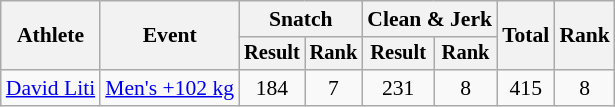<table class="wikitable" style="font-size:90%">
<tr>
<th rowspan="2">Athlete</th>
<th rowspan="2">Event</th>
<th colspan="2">Snatch</th>
<th colspan="2">Clean & Jerk</th>
<th rowspan="2">Total</th>
<th rowspan="2">Rank</th>
</tr>
<tr style="font-size:95%">
<th>Result</th>
<th>Rank</th>
<th>Result</th>
<th>Rank</th>
</tr>
<tr align=center>
<td align=left><a href='#'>David Liti</a></td>
<td align=left><a href='#'>Men's +102 kg</a></td>
<td>184</td>
<td>7</td>
<td>231</td>
<td>8</td>
<td>415</td>
<td>8</td>
</tr>
</table>
